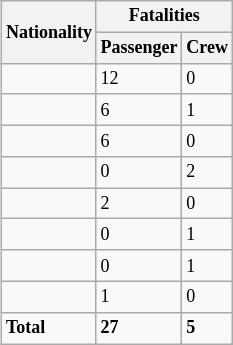<table class="wikitable" style="text-align: left; float: right; margin-right: 0; margin-left: 1em; font-size:75%">
<tr>
<th rowspan="2">Nationality</th>
<th colspan="2">Fatalities</th>
</tr>
<tr>
<th>Passenger</th>
<th>Crew</th>
</tr>
<tr>
<td></td>
<td>12</td>
<td>0</td>
</tr>
<tr>
<td></td>
<td>6</td>
<td>1</td>
</tr>
<tr>
<td></td>
<td>6</td>
<td>0</td>
</tr>
<tr>
<td></td>
<td>0</td>
<td>2</td>
</tr>
<tr>
<td></td>
<td>2</td>
<td>0</td>
</tr>
<tr>
<td></td>
<td>0</td>
<td>1</td>
</tr>
<tr>
<td></td>
<td>0</td>
<td>1</td>
</tr>
<tr>
<td></td>
<td>1</td>
<td>0</td>
</tr>
<tr>
<td><strong>Total</strong></td>
<td><strong>27</strong></td>
<td><strong>5</strong></td>
</tr>
</table>
